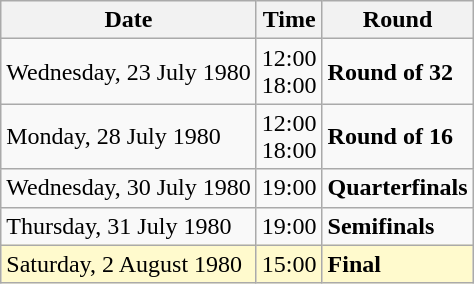<table class="wikitable">
<tr>
<th>Date</th>
<th>Time</th>
<th>Round</th>
</tr>
<tr>
<td>Wednesday, 23 July 1980</td>
<td>12:00<br>18:00</td>
<td><strong>Round of 32</strong></td>
</tr>
<tr>
<td>Monday, 28 July 1980</td>
<td>12:00<br>18:00</td>
<td><strong>Round of 16</strong></td>
</tr>
<tr>
<td>Wednesday, 30 July 1980</td>
<td>19:00</td>
<td><strong>Quarterfinals</strong></td>
</tr>
<tr>
<td>Thursday, 31 July 1980</td>
<td>19:00</td>
<td><strong>Semifinals</strong></td>
</tr>
<tr style=background:lemonchiffon>
<td>Saturday, 2 August 1980</td>
<td>15:00</td>
<td><strong>Final</strong></td>
</tr>
</table>
